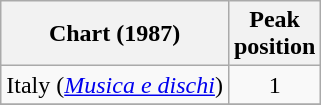<table class="wikitable sortable">
<tr>
<th align="left">Chart (1987)</th>
<th align="left">Peak<br>position</th>
</tr>
<tr>
<td align="left">Italy (<em><a href='#'>Musica e dischi</a></em>)</td>
<td align="center">1</td>
</tr>
<tr>
</tr>
</table>
